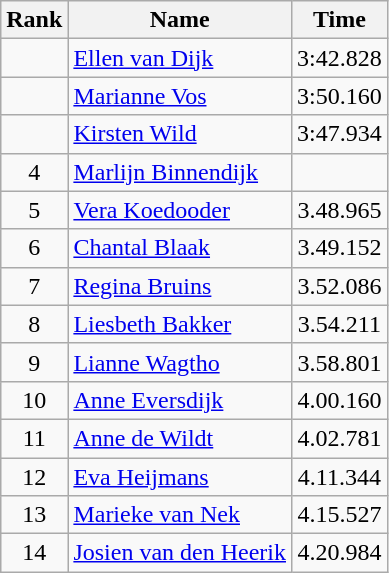<table class="wikitable sortable" style="text-align:center">
<tr>
<th>Rank</th>
<th>Name</th>
<th>Time</th>
</tr>
<tr>
<td></td>
<td align=left><a href='#'>Ellen van Dijk</a></td>
<td>3:42.828</td>
</tr>
<tr>
<td></td>
<td align=left><a href='#'>Marianne Vos</a></td>
<td>3:50.160</td>
</tr>
<tr>
<td></td>
<td align=left><a href='#'>Kirsten Wild</a></td>
<td>3:47.934</td>
</tr>
<tr>
<td>4</td>
<td align=left><a href='#'>Marlijn Binnendijk</a></td>
<td></td>
</tr>
<tr>
<td>5</td>
<td align=left><a href='#'>Vera Koedooder</a></td>
<td>3.48.965</td>
</tr>
<tr>
<td>6</td>
<td align=left><a href='#'>Chantal Blaak</a></td>
<td>3.49.152</td>
</tr>
<tr>
<td>7</td>
<td align=left><a href='#'>Regina Bruins</a></td>
<td>3.52.086</td>
</tr>
<tr>
<td>8</td>
<td align=left><a href='#'>Liesbeth Bakker</a></td>
<td>3.54.211</td>
</tr>
<tr>
<td>9</td>
<td align=left><a href='#'>Lianne Wagtho</a></td>
<td>3.58.801</td>
</tr>
<tr>
<td>10</td>
<td align=left><a href='#'>Anne Eversdijk</a></td>
<td>4.00.160</td>
</tr>
<tr>
<td>11</td>
<td align=left><a href='#'>Anne de Wildt</a></td>
<td>4.02.781</td>
</tr>
<tr>
<td>12</td>
<td align=left><a href='#'>Eva Heijmans</a></td>
<td>4.11.344</td>
</tr>
<tr>
<td>13</td>
<td align=left><a href='#'>Marieke van Nek</a></td>
<td>4.15.527</td>
</tr>
<tr>
<td>14</td>
<td align=left><a href='#'>Josien van den Heerik</a></td>
<td>4.20.984</td>
</tr>
</table>
